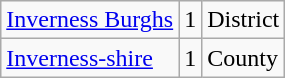<table class="wikitable sortable">
<tr>
<td><a href='#'>Inverness Burghs</a></td>
<td align="center">1</td>
<td>District</td>
</tr>
<tr>
<td><a href='#'>Inverness-shire</a></td>
<td align="center">1</td>
<td>County</td>
</tr>
</table>
